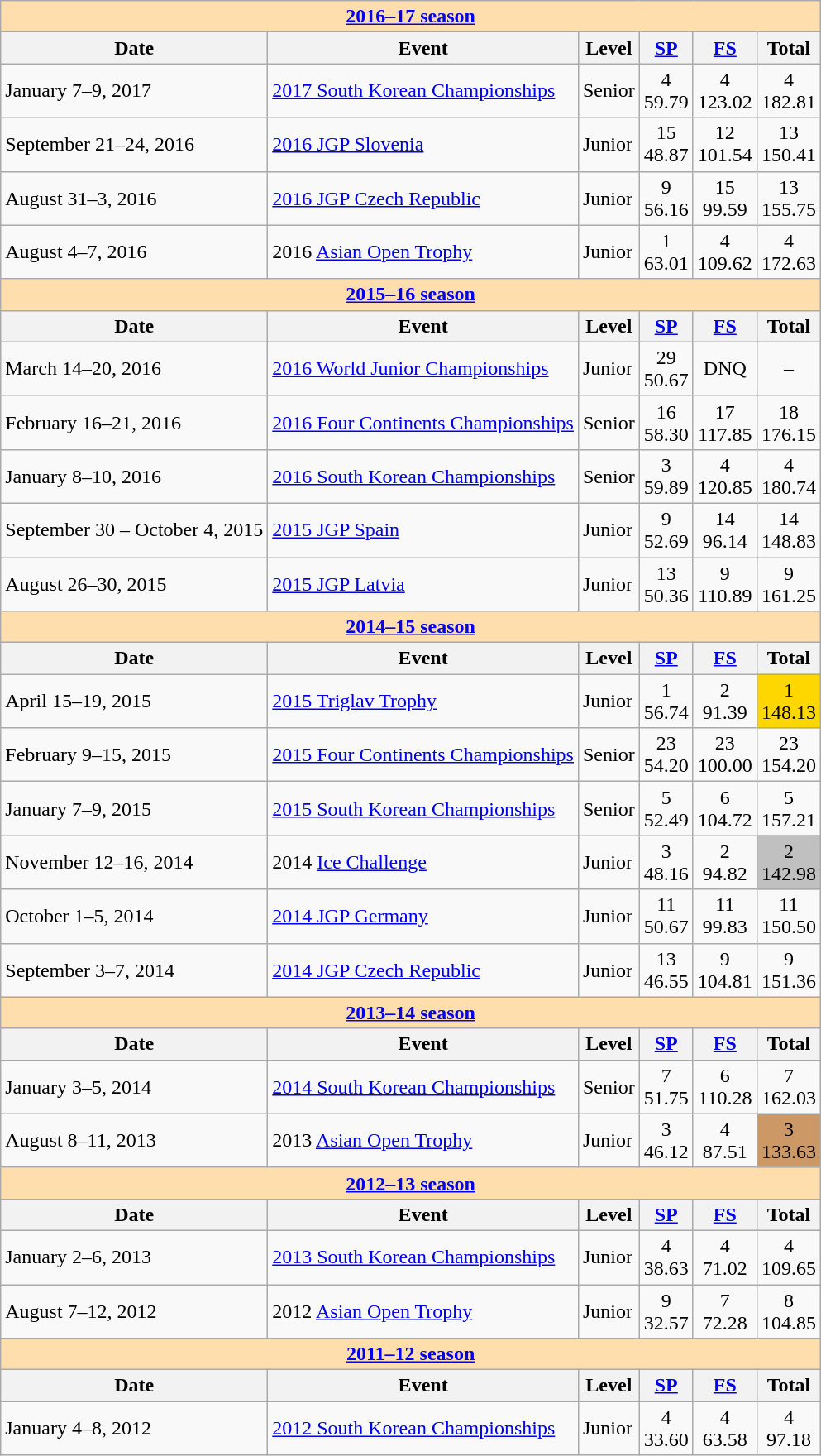<table class="wikitable">
<tr>
<th style="background-color: #ffdead;" colspan=6 align=center><a href='#'>2016–17 season</a></th>
</tr>
<tr>
<th>Date</th>
<th>Event</th>
<th>Level</th>
<th><a href='#'>SP</a></th>
<th><a href='#'>FS</a></th>
<th>Total</th>
</tr>
<tr>
<td>January 7–9, 2017</td>
<td><a href='#'>2017 South Korean Championships</a></td>
<td>Senior</td>
<td align=center>4 <br> 59.79</td>
<td align=center>4 <br> 123.02</td>
<td align=center>4 <br> 182.81</td>
</tr>
<tr>
<td>September 21–24, 2016</td>
<td><a href='#'>2016 JGP Slovenia</a></td>
<td>Junior</td>
<td align=center>15 <br> 48.87</td>
<td align=center>12 <br> 101.54</td>
<td align=center>13 <br> 150.41</td>
</tr>
<tr>
<td>August 31–3, 2016</td>
<td><a href='#'>2016 JGP Czech Republic</a></td>
<td>Junior</td>
<td align=center>9 <br> 56.16</td>
<td align=center>15 <br> 99.59</td>
<td align=center>13 <br> 155.75</td>
</tr>
<tr>
<td>August 4–7, 2016</td>
<td>2016 <a href='#'>Asian Open Trophy</a></td>
<td>Junior</td>
<td align=center>1 <br> 63.01</td>
<td align=center>4 <br> 109.62</td>
<td align=center>4 <br> 172.63</td>
</tr>
<tr>
<th style="background-color: #ffdead;" colspan=6 align=center><a href='#'>2015–16 season</a></th>
</tr>
<tr>
<th>Date</th>
<th>Event</th>
<th>Level</th>
<th><a href='#'>SP</a></th>
<th><a href='#'>FS</a></th>
<th>Total</th>
</tr>
<tr>
<td>March 14–20, 2016</td>
<td><a href='#'>2016 World Junior Championships</a></td>
<td>Junior</td>
<td align=center>29 <br> 50.67</td>
<td align=center>DNQ</td>
<td align=center>–</td>
</tr>
<tr>
<td>February 16–21, 2016</td>
<td><a href='#'>2016 Four Continents Championships</a></td>
<td>Senior</td>
<td align=center>16 <br> 58.30</td>
<td align=center>17 <br> 117.85</td>
<td align=center>18 <br> 176.15</td>
</tr>
<tr>
<td>January 8–10, 2016</td>
<td><a href='#'>2016 South Korean Championships</a></td>
<td>Senior</td>
<td align=center>3 <br> 59.89</td>
<td align=center>4 <br> 120.85</td>
<td align=center>4 <br> 180.74</td>
</tr>
<tr>
<td>September 30 – October 4, 2015</td>
<td><a href='#'>2015 JGP Spain</a></td>
<td>Junior</td>
<td align=center>9 <br> 52.69</td>
<td align=center>14 <br> 96.14</td>
<td align=center>14 <br> 148.83</td>
</tr>
<tr>
<td>August 26–30, 2015</td>
<td><a href='#'>2015 JGP Latvia</a></td>
<td>Junior</td>
<td align=center>13 <br> 50.36</td>
<td align=center>9 <br> 110.89</td>
<td align=center>9 <br> 161.25</td>
</tr>
<tr>
<th style="background-color: #ffdead;" colspan=6 align=center><a href='#'>2014–15 season</a></th>
</tr>
<tr>
<th>Date</th>
<th>Event</th>
<th>Level</th>
<th><a href='#'>SP</a></th>
<th><a href='#'>FS</a></th>
<th>Total</th>
</tr>
<tr>
<td>April 15–19, 2015</td>
<td><a href='#'>2015 Triglav Trophy</a></td>
<td>Junior</td>
<td align=center>1 <br> 56.74</td>
<td align=center>2 <br> 91.39</td>
<td align=center bgcolor=gold>1 <br> 148.13</td>
</tr>
<tr>
<td>February 9–15, 2015</td>
<td><a href='#'>2015 Four Continents Championships</a></td>
<td>Senior</td>
<td align=center>23 <br> 54.20</td>
<td align=center>23 <br> 100.00</td>
<td align=center>23 <br> 154.20</td>
</tr>
<tr>
<td>January 7–9, 2015</td>
<td><a href='#'>2015 South Korean Championships</a></td>
<td>Senior</td>
<td align=center>5 <br> 52.49</td>
<td align=center>6 <br> 104.72</td>
<td align=center>5 <br> 157.21</td>
</tr>
<tr>
<td>November 12–16, 2014</td>
<td>2014 <a href='#'>Ice Challenge</a></td>
<td>Junior</td>
<td align=center>3 <br> 48.16</td>
<td align=center>2 <br> 94.82</td>
<td align=center bgcolor=silver>2 <br> 142.98</td>
</tr>
<tr>
<td>October 1–5, 2014</td>
<td><a href='#'>2014 JGP Germany</a></td>
<td>Junior</td>
<td align=center>11 <br> 50.67</td>
<td align=center>11 <br> 99.83</td>
<td align=center>11 <br> 150.50</td>
</tr>
<tr>
<td>September 3–7, 2014</td>
<td><a href='#'>2014 JGP Czech Republic</a></td>
<td>Junior</td>
<td align=center>13 <br> 46.55</td>
<td align=center>9 <br> 104.81</td>
<td align=center>9 <br> 151.36</td>
</tr>
<tr>
<th style="background-color: #ffdead;" colspan=6 align=center><a href='#'>2013–14 season</a></th>
</tr>
<tr>
<th>Date</th>
<th>Event</th>
<th>Level</th>
<th><a href='#'>SP</a></th>
<th><a href='#'>FS</a></th>
<th>Total</th>
</tr>
<tr>
<td>January 3–5, 2014</td>
<td><a href='#'>2014 South Korean Championships</a></td>
<td>Senior</td>
<td align=center>7 <br> 51.75</td>
<td align=center>6 <br> 110.28</td>
<td align=center>7 <br> 162.03</td>
</tr>
<tr>
<td>August 8–11, 2013</td>
<td>2013 <a href='#'>Asian Open Trophy</a></td>
<td>Junior</td>
<td align=center>3 <br> 46.12</td>
<td align=center>4 <br> 87.51</td>
<td align=center bgcolor=cc9966>3 <br> 133.63</td>
</tr>
<tr>
<th style="background-color: #ffdead;" colspan=6 align=center><a href='#'>2012–13 season</a></th>
</tr>
<tr>
<th>Date</th>
<th>Event</th>
<th>Level</th>
<th><a href='#'>SP</a></th>
<th><a href='#'>FS</a></th>
<th>Total</th>
</tr>
<tr>
<td>January 2–6, 2013</td>
<td><a href='#'>2013 South Korean Championships</a></td>
<td>Junior</td>
<td align=center>4 <br> 38.63</td>
<td align=center>4 <br> 71.02</td>
<td align=center>4 <br> 109.65</td>
</tr>
<tr>
<td>August 7–12, 2012</td>
<td>2012 <a href='#'>Asian Open Trophy</a></td>
<td>Junior</td>
<td align=center>9 <br> 32.57</td>
<td align=center>7 <br> 72.28</td>
<td align=center>8 <br> 104.85</td>
</tr>
<tr>
<th style="background-color: #ffdead;" colspan=6 align=center><a href='#'>2011–12 season</a></th>
</tr>
<tr>
<th>Date</th>
<th>Event</th>
<th>Level</th>
<th><a href='#'>SP</a></th>
<th><a href='#'>FS</a></th>
<th>Total</th>
</tr>
<tr>
<td>January 4–8, 2012</td>
<td><a href='#'>2012 South Korean Championships</a></td>
<td>Junior</td>
<td align=center>4 <br> 33.60</td>
<td align=center>4 <br> 63.58</td>
<td align=center>4 <br> 97.18</td>
</tr>
</table>
